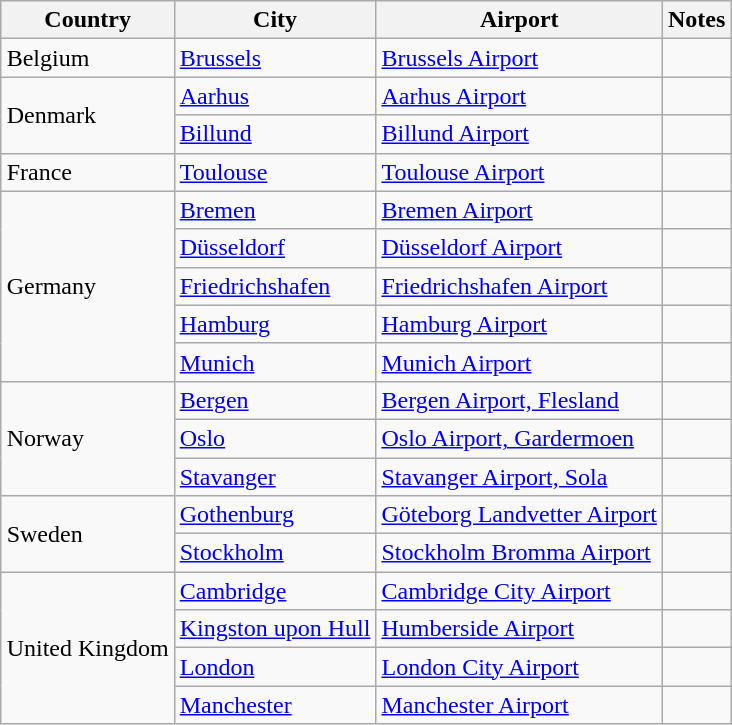<table class="wikitable sortable" style="margin: 1em auto;">
<tr>
<th>Country</th>
<th>City</th>
<th>Airport</th>
<th>Notes</th>
</tr>
<tr>
<td>Belgium</td>
<td><a href='#'>Brussels</a></td>
<td><a href='#'>Brussels Airport</a></td>
<td></td>
</tr>
<tr>
<td rowspan="2">Denmark</td>
<td><a href='#'>Aarhus</a></td>
<td><a href='#'>Aarhus Airport</a></td>
<td></td>
</tr>
<tr>
<td><a href='#'>Billund</a></td>
<td><a href='#'>Billund Airport</a></td>
<td></td>
</tr>
<tr>
<td>France</td>
<td><a href='#'>Toulouse</a></td>
<td><a href='#'>Toulouse Airport</a></td>
<td></td>
</tr>
<tr>
<td rowspan="5">Germany</td>
<td><a href='#'>Bremen</a></td>
<td><a href='#'>Bremen Airport</a></td>
<td></td>
</tr>
<tr>
<td><a href='#'>Düsseldorf</a></td>
<td><a href='#'>Düsseldorf Airport</a></td>
<td></td>
</tr>
<tr>
<td><a href='#'>Friedrichshafen</a></td>
<td><a href='#'>Friedrichshafen Airport</a></td>
<td></td>
</tr>
<tr>
<td><a href='#'>Hamburg</a></td>
<td><a href='#'>Hamburg Airport</a></td>
<td></td>
</tr>
<tr>
<td><a href='#'>Munich</a></td>
<td><a href='#'>Munich Airport</a></td>
<td></td>
</tr>
<tr>
<td rowspan="3">Norway</td>
<td><a href='#'>Bergen</a></td>
<td><a href='#'>Bergen Airport, Flesland</a></td>
<td></td>
</tr>
<tr>
<td><a href='#'>Oslo</a></td>
<td><a href='#'>Oslo Airport, Gardermoen</a></td>
<td></td>
</tr>
<tr>
<td><a href='#'>Stavanger</a></td>
<td><a href='#'>Stavanger Airport, Sola</a></td>
<td></td>
</tr>
<tr>
<td rowspan="2">Sweden</td>
<td><a href='#'>Gothenburg</a></td>
<td><a href='#'>Göteborg Landvetter Airport</a></td>
<td></td>
</tr>
<tr>
<td><a href='#'>Stockholm</a></td>
<td><a href='#'>Stockholm Bromma Airport</a></td>
<td></td>
</tr>
<tr>
<td rowspan="4">United Kingdom</td>
<td><a href='#'>Cambridge</a></td>
<td><a href='#'>Cambridge City Airport</a></td>
<td></td>
</tr>
<tr>
<td><a href='#'>Kingston upon Hull</a></td>
<td><a href='#'>Humberside Airport</a></td>
<td></td>
</tr>
<tr>
<td><a href='#'>London</a></td>
<td><a href='#'>London City Airport</a></td>
<td></td>
</tr>
<tr>
<td><a href='#'>Manchester</a></td>
<td><a href='#'>Manchester Airport</a></td>
<td></td>
</tr>
</table>
